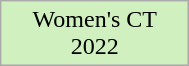<table class="wikitable"  style="width:10%; text-align:center;">
<tr>
<td style="background:#d0f0c0;">Women's CT 2022</td>
</tr>
</table>
